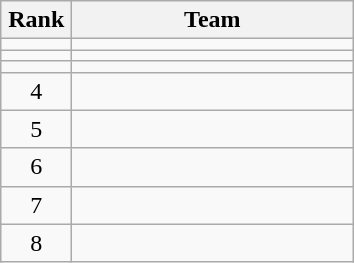<table class="wikitable" style="text-align: center;">
<tr>
<th width=40>Rank</th>
<th width=180>Team</th>
</tr>
<tr align=center>
<td></td>
<td style="text-align:left;"></td>
</tr>
<tr align=center>
<td></td>
<td style="text-align:left;"></td>
</tr>
<tr align=center>
<td></td>
<td style="text-align:left;"></td>
</tr>
<tr align=center>
<td>4</td>
<td style="text-align:left;"></td>
</tr>
<tr align=center>
<td>5</td>
<td style="text-align:left;"></td>
</tr>
<tr align=center>
<td>6</td>
<td style="text-align:left;"></td>
</tr>
<tr align=center>
<td>7</td>
<td style="text-align:left;"></td>
</tr>
<tr align=center>
<td>8</td>
<td style="text-align:left;"></td>
</tr>
</table>
